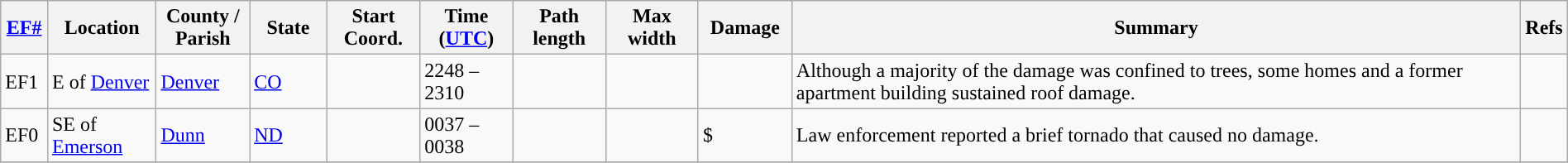<table class="wikitable sortable" style="width:100%;">
<tr>
<th scope="col" width="3%" align="center"><a href='#'>EF#</a></th>
<th scope="col" width="7%" align="center" class="unsortable">Location</th>
<th scope="col" width="6%" align="center" class="unsortable">County / Parish</th>
<th scope="col" width="5%" align="center">State</th>
<th scope="col" width="6%" align="center">Start Coord.</th>
<th scope="col" width="6%" align="center">Time (<a href='#'>UTC</a>)</th>
<th scope="col" width="6%" align="center">Path length</th>
<th scope="col" width="6%" align="center">Max width</th>
<th scope="col" width="6%" align="center">Damage</th>
<th scope="col" width="48%" class="unsortable" align="center">Summary</th>
<th scope="col" width="48%" class="unsortable" align="center">Refs</th>
</tr>
<tr>
<td>EF1</td>
<td>E of <a href='#'>Denver</a></td>
<td><a href='#'>Denver</a></td>
<td><a href='#'>CO</a></td>
<td></td>
<td>2248 – 2310</td>
<td></td>
<td></td>
<td></td>
<td>Although a majority of the damage was confined to trees, some homes and a former apartment building sustained roof damage.</td>
<td></td>
</tr>
<tr>
<td>EF0</td>
<td>SE of <a href='#'>Emerson</a></td>
<td><a href='#'>Dunn</a></td>
<td><a href='#'>ND</a></td>
<td></td>
<td>0037 – 0038</td>
<td></td>
<td></td>
<td>$</td>
<td>Law enforcement reported a brief tornado that caused no damage.</td>
<td></td>
</tr>
<tr>
</tr>
</table>
